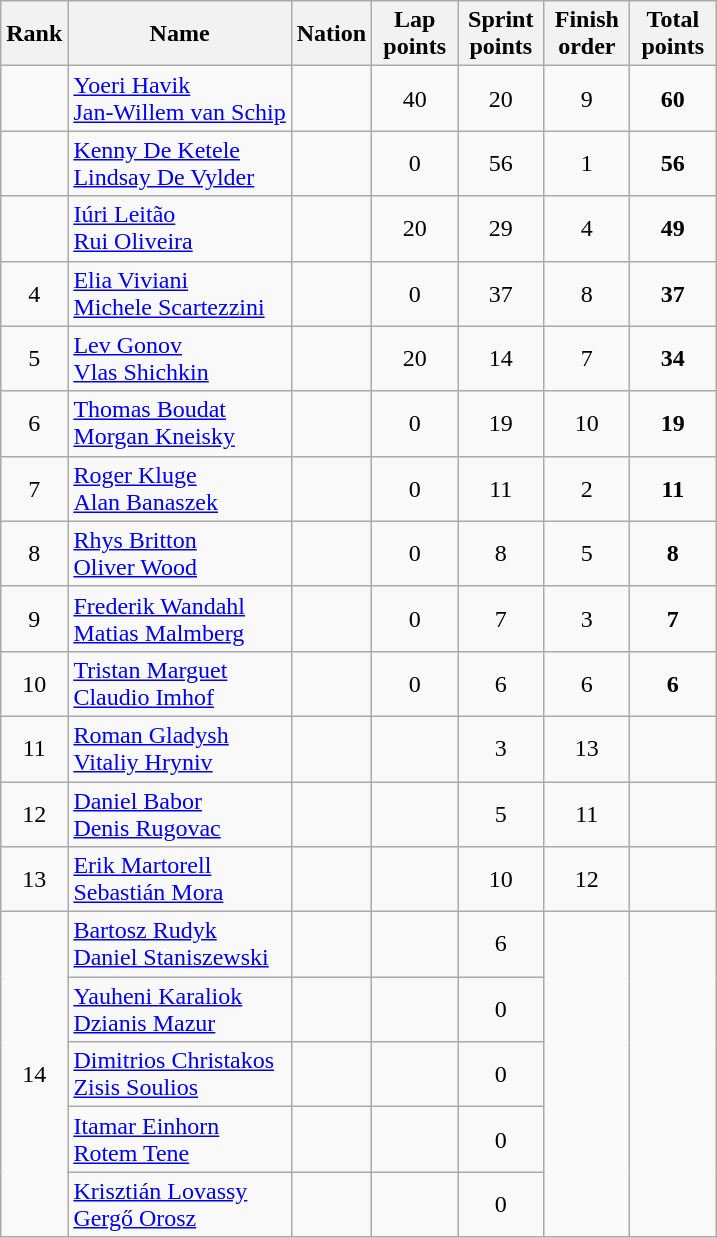<table class="wikitable sortable" style="text-align:center">
<tr>
<th>Rank</th>
<th>Name</th>
<th>Nation</th>
<th width=50>Lap points</th>
<th width=50>Sprint points</th>
<th width=50>Finish order</th>
<th width=50>Total points</th>
</tr>
<tr>
<td></td>
<td align=left><a href='#'>Yoeri Havik</a><br><a href='#'>Jan-Willem van Schip</a></td>
<td align=left></td>
<td>40</td>
<td>20</td>
<td>9</td>
<td><strong>60</strong></td>
</tr>
<tr>
<td></td>
<td align=left><a href='#'>Kenny De Ketele</a><br><a href='#'>Lindsay De Vylder</a></td>
<td align=left></td>
<td>0</td>
<td>56</td>
<td>1</td>
<td><strong>56</strong></td>
</tr>
<tr>
<td></td>
<td align=left><a href='#'>Iúri Leitão</a><br><a href='#'>Rui Oliveira</a></td>
<td align=left></td>
<td>20</td>
<td>29</td>
<td>4</td>
<td><strong>49</strong></td>
</tr>
<tr>
<td>4</td>
<td align=left><a href='#'>Elia Viviani</a><br><a href='#'>Michele Scartezzini</a></td>
<td align=left></td>
<td>0</td>
<td>37</td>
<td>8</td>
<td><strong>37</strong></td>
</tr>
<tr>
<td>5</td>
<td align=left><a href='#'>Lev Gonov</a><br><a href='#'>Vlas Shichkin</a></td>
<td align=left></td>
<td>20</td>
<td>14</td>
<td>7</td>
<td><strong>34</strong></td>
</tr>
<tr>
<td>6</td>
<td align=left><a href='#'>Thomas Boudat</a><br><a href='#'>Morgan Kneisky</a></td>
<td align=left></td>
<td>0</td>
<td>19</td>
<td>10</td>
<td><strong>19</strong></td>
</tr>
<tr>
<td>7</td>
<td align=left><a href='#'>Roger Kluge</a><br><a href='#'>Alan Banaszek</a></td>
<td align=left></td>
<td>0</td>
<td>11</td>
<td>2</td>
<td><strong>11</strong></td>
</tr>
<tr>
<td>8</td>
<td align=left><a href='#'>Rhys Britton</a><br><a href='#'>Oliver Wood</a></td>
<td align=left></td>
<td>0</td>
<td>8</td>
<td>5</td>
<td><strong>8</strong></td>
</tr>
<tr>
<td>9</td>
<td align=left><a href='#'>Frederik Wandahl</a><br><a href='#'>Matias Malmberg</a></td>
<td align=left></td>
<td>0</td>
<td>7</td>
<td>3</td>
<td><strong>7</strong></td>
</tr>
<tr>
<td>10</td>
<td align=left><a href='#'>Tristan Marguet</a><br><a href='#'>Claudio Imhof</a></td>
<td align=left></td>
<td>0</td>
<td>6</td>
<td>6</td>
<td><strong>6</strong></td>
</tr>
<tr>
<td>11</td>
<td align=left><a href='#'>Roman Gladysh</a><br><a href='#'>Vitaliy Hryniv</a></td>
<td align=left></td>
<td></td>
<td>3</td>
<td>13</td>
<td><strong></strong></td>
</tr>
<tr>
<td>12</td>
<td align=left><a href='#'>Daniel Babor</a><br><a href='#'>Denis Rugovac</a></td>
<td align=left></td>
<td></td>
<td>5</td>
<td>11</td>
<td><strong></strong></td>
</tr>
<tr>
<td>13</td>
<td align=left><a href='#'>Erik Martorell</a><br><a href='#'>Sebastián Mora</a></td>
<td align=left></td>
<td></td>
<td>10</td>
<td>12</td>
<td><strong></strong></td>
</tr>
<tr>
<td rowspan=5>14</td>
<td align=left><a href='#'>Bartosz Rudyk</a><br><a href='#'>Daniel Staniszewski</a></td>
<td align=left></td>
<td></td>
<td>6</td>
<td rowspan=5></td>
<td rowspan=5></td>
</tr>
<tr>
<td align=left><a href='#'>Yauheni Karaliok</a><br><a href='#'>Dzianis Mazur</a></td>
<td align=left></td>
<td></td>
<td>0</td>
</tr>
<tr>
<td align=left><a href='#'>Dimitrios Christakos</a> <br><a href='#'>Zisis Soulios</a></td>
<td align=left></td>
<td></td>
<td>0</td>
</tr>
<tr>
<td align=left><a href='#'>Itamar Einhorn</a><br><a href='#'>Rotem Tene</a></td>
<td align=left></td>
<td></td>
<td>0</td>
</tr>
<tr>
<td align=left><a href='#'>Krisztián Lovassy</a><br><a href='#'>Gergő Orosz</a></td>
<td align=left></td>
<td></td>
<td>0</td>
</tr>
</table>
